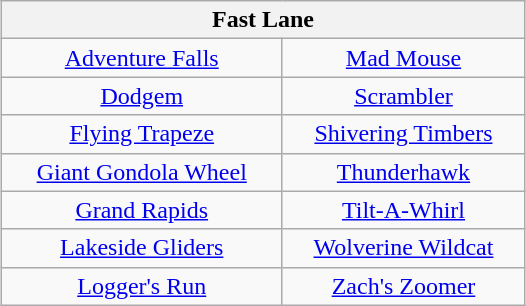<table class="wikitable" style="margin-left: 75px; width:350px; text-align: center;">
<tr>
<th colspan="2">Fast Lane</th>
</tr>
<tr>
<td><a href='#'>Adventure Falls</a></td>
<td><a href='#'>Mad Mouse</a></td>
</tr>
<tr>
<td><a href='#'>Dodgem</a></td>
<td><a href='#'>Scrambler</a></td>
</tr>
<tr>
<td><a href='#'>Flying Trapeze</a></td>
<td><a href='#'>Shivering Timbers</a></td>
</tr>
<tr>
<td><a href='#'>Giant Gondola Wheel</a></td>
<td><a href='#'>Thunderhawk</a></td>
</tr>
<tr>
<td><a href='#'>Grand Rapids</a></td>
<td><a href='#'>Tilt-A-Whirl</a></td>
</tr>
<tr>
<td><a href='#'>Lakeside Gliders</a></td>
<td><a href='#'>Wolverine Wildcat</a></td>
</tr>
<tr>
<td><a href='#'>Logger's Run</a></td>
<td><a href='#'>Zach's Zoomer</a></td>
</tr>
</table>
